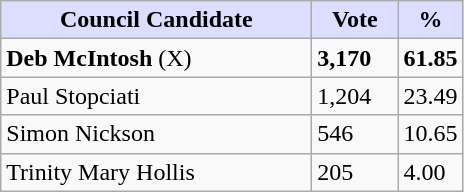<table class="wikitable">
<tr>
<th style="background:#ddf; width:200px;">Council Candidate</th>
<th style="background:#ddf; width:50px;">Vote</th>
<th style="background:#ddf; width:30px;">%</th>
</tr>
<tr>
<td><strong>Deb McIntosh</strong> (X)</td>
<td><strong>3,170</strong></td>
<td><strong>61.85</strong></td>
</tr>
<tr>
<td>Paul Stopciati</td>
<td>1,204</td>
<td>23.49</td>
</tr>
<tr>
<td>Simon Nickson</td>
<td>546</td>
<td>10.65</td>
</tr>
<tr>
<td>Trinity Mary Hollis</td>
<td>205</td>
<td>4.00</td>
</tr>
</table>
